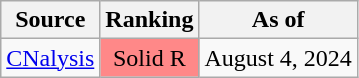<table class="wikitable">
<tr>
<th>Source</th>
<th>Ranking</th>
<th>As of</th>
</tr>
<tr>
<td><a href='#'>CNalysis</a></td>
<td style="background:#FF8888" data-sort-value="4" align="center">Solid R</td>
<td>August 4, 2024</td>
</tr>
</table>
